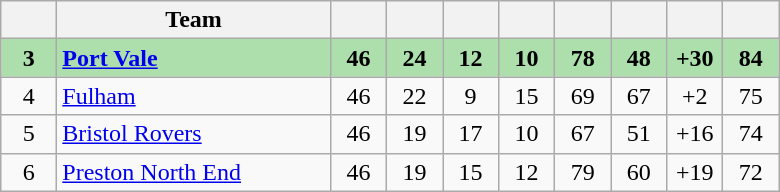<table class="wikitable" style="text-align:center">
<tr>
<th width="30"></th>
<th width="175">Team</th>
<th width="30"></th>
<th width="30"></th>
<th width="30"></th>
<th width="30"></th>
<th width="30"></th>
<th width="30"></th>
<th width="30"></th>
<th width="30"></th>
</tr>
<tr bgcolor=#ADDFAD>
<td><strong>3</strong></td>
<td align=left><strong><a href='#'>Port Vale</a></strong></td>
<td><strong>46</strong></td>
<td><strong>24</strong></td>
<td><strong>12</strong></td>
<td><strong>10</strong></td>
<td><strong>78</strong></td>
<td><strong>48</strong></td>
<td><strong>+30</strong></td>
<td><strong>84</strong></td>
</tr>
<tr>
<td>4</td>
<td align=left><a href='#'>Fulham</a></td>
<td>46</td>
<td>22</td>
<td>9</td>
<td>15</td>
<td>69</td>
<td>67</td>
<td>+2</td>
<td>75</td>
</tr>
<tr>
<td>5</td>
<td align=left><a href='#'>Bristol Rovers</a></td>
<td>46</td>
<td>19</td>
<td>17</td>
<td>10</td>
<td>67</td>
<td>51</td>
<td>+16</td>
<td>74</td>
</tr>
<tr>
<td>6</td>
<td align=left><a href='#'>Preston North End</a></td>
<td>46</td>
<td>19</td>
<td>15</td>
<td>12</td>
<td>79</td>
<td>60</td>
<td>+19</td>
<td>72</td>
</tr>
</table>
